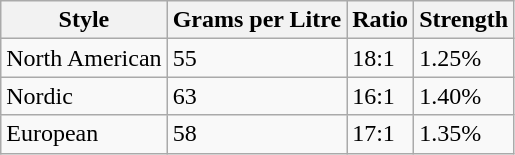<table class="wikitable">
<tr>
<th>Style</th>
<th>Grams per Litre</th>
<th>Ratio</th>
<th>Strength</th>
</tr>
<tr>
<td>North American</td>
<td>55</td>
<td>18:1</td>
<td>1.25%</td>
</tr>
<tr>
<td>Nordic</td>
<td>63</td>
<td>16:1</td>
<td>1.40%</td>
</tr>
<tr>
<td>European</td>
<td>58</td>
<td>17:1</td>
<td>1.35%</td>
</tr>
</table>
